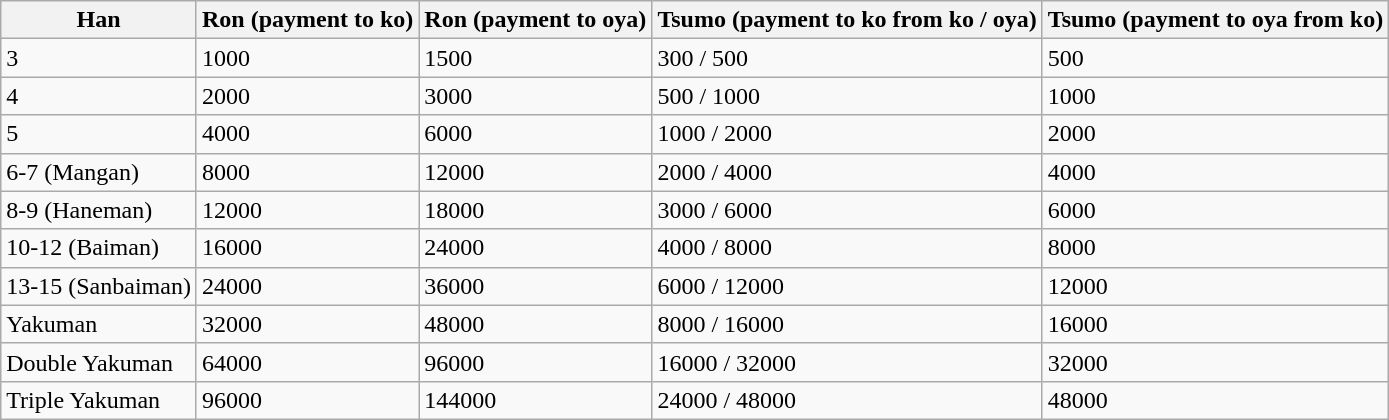<table class="wikitable">
<tr>
<th>Han</th>
<th>Ron (payment to ko)</th>
<th>Ron (payment to oya)</th>
<th>Tsumo (payment to ko from ko / oya)</th>
<th>Tsumo (payment to oya from ko)</th>
</tr>
<tr>
<td>3</td>
<td>1000</td>
<td>1500</td>
<td>300 / 500</td>
<td>500</td>
</tr>
<tr>
<td>4</td>
<td>2000</td>
<td>3000</td>
<td>500 / 1000</td>
<td>1000</td>
</tr>
<tr>
<td>5</td>
<td>4000</td>
<td>6000</td>
<td>1000 / 2000</td>
<td>2000</td>
</tr>
<tr>
<td>6-7 (Mangan)</td>
<td>8000</td>
<td>12000</td>
<td>2000 / 4000</td>
<td>4000</td>
</tr>
<tr>
<td>8-9 (Haneman)</td>
<td>12000</td>
<td>18000</td>
<td>3000 / 6000</td>
<td>6000</td>
</tr>
<tr>
<td>10-12 (Baiman)</td>
<td>16000</td>
<td>24000</td>
<td>4000 / 8000</td>
<td>8000</td>
</tr>
<tr>
<td>13-15 (Sanbaiman)</td>
<td>24000</td>
<td>36000</td>
<td>6000 / 12000</td>
<td>12000</td>
</tr>
<tr>
<td>Yakuman</td>
<td>32000</td>
<td>48000</td>
<td>8000 / 16000</td>
<td>16000</td>
</tr>
<tr>
<td>Double Yakuman</td>
<td>64000</td>
<td>96000</td>
<td>16000 / 32000</td>
<td>32000</td>
</tr>
<tr>
<td>Triple Yakuman</td>
<td>96000</td>
<td>144000</td>
<td>24000 / 48000</td>
<td>48000</td>
</tr>
</table>
